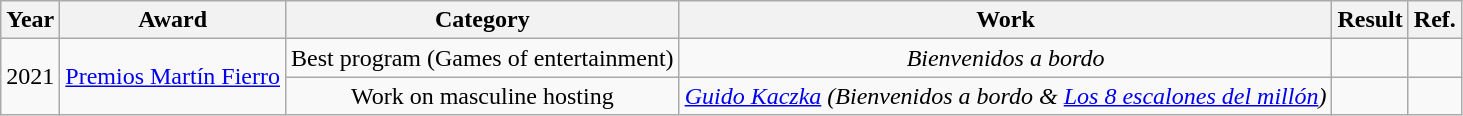<table class="wikitable sortable plainrowheaders">
<tr>
<th align="center">Year</th>
<th align="center">Award</th>
<th align="center">Category</th>
<th align="center">Work</th>
<th align="center">Result</th>
<th align="center">Ref.</th>
</tr>
<tr>
<td rowspan="2">2021</td>
<td rowspan="2" align="center" scope="row"><a href='#'>Premios Martín Fierro</a></td>
<td align="center" scope="row">Best program (Games of entertainment)</td>
<td align="center" scope="row"><em>Bienvenidos a bordo</em></td>
<td></td>
<td></td>
</tr>
<tr>
<td align="center" scope="row">Work on masculine hosting</td>
<td><em><a href='#'>Guido Kaczka</a> (Bienvenidos a bordo & <a href='#'>Los 8 escalones del millón</a>)</em></td>
<td></td>
<td></td>
</tr>
</table>
